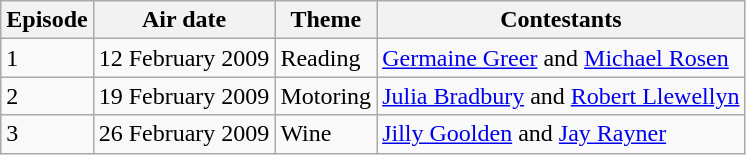<table class="wikitable">
<tr>
<th>Episode</th>
<th>Air date</th>
<th>Theme</th>
<th>Contestants</th>
</tr>
<tr>
<td>1</td>
<td>12 February 2009</td>
<td>Reading</td>
<td><a href='#'>Germaine Greer</a> and <a href='#'>Michael Rosen</a></td>
</tr>
<tr>
<td>2</td>
<td>19 February 2009</td>
<td>Motoring</td>
<td><a href='#'>Julia Bradbury</a> and <a href='#'>Robert Llewellyn</a></td>
</tr>
<tr>
<td>3</td>
<td>26 February 2009</td>
<td>Wine</td>
<td><a href='#'>Jilly Goolden</a> and <a href='#'>Jay Rayner</a></td>
</tr>
</table>
